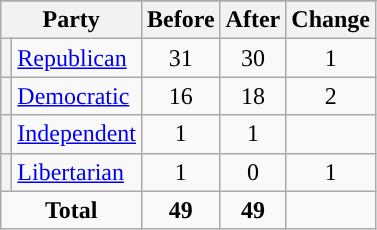<table class="wikitable" style="text-align:center;">
<tr>
</tr>
<tr>
<th colspan=2>Party</th>
<th>Before</th>
<th>After</th>
<th>Change</th>
</tr>
<tr>
<th style="background-color:"></th>
<td style="text-align:left;"><a href='#'>Republican</a></td>
<td>31</td>
<td>30</td>
<td> 1</td>
</tr>
<tr>
<th style="background-color:"></th>
<td style="text-align:left;"><a href='#'>Democratic</a></td>
<td>16</td>
<td>18</td>
<td> 2</td>
</tr>
<tr>
<th style="background-color:"></th>
<td style="text-align:left;"><a href='#'>Independent</a></td>
<td>1</td>
<td>1</td>
<td></td>
</tr>
<tr>
<th style="background-color:"></th>
<td style="text-align:left;"><a href='#'>Libertarian</a></td>
<td>1</td>
<td>0</td>
<td> 1</td>
</tr>
<tr>
<td colspan=2><strong>Total</strong></td>
<td><strong>49</strong></td>
<td><strong>49</strong></td>
<td></td>
</tr>
</table>
